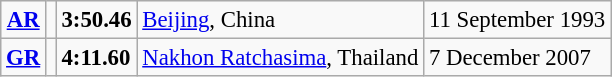<table class="wikitable" style="font-size:95%; position:relative;">
<tr>
<td align=center><strong><a href='#'>AR</a></strong></td>
<td></td>
<td><strong>3:50.46</strong></td>
<td><a href='#'>Beijing</a>, China</td>
<td>11 September 1993</td>
</tr>
<tr>
<td align=center><strong><a href='#'>GR</a></strong></td>
<td></td>
<td><strong>4:11.60</strong></td>
<td><a href='#'>Nakhon Ratchasima</a>, Thailand</td>
<td>7 December 2007</td>
</tr>
</table>
